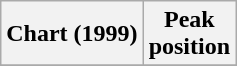<table class="wikitable plainrowheaders">
<tr>
<th scope="col">Chart (1999)</th>
<th scope="col">Peak<br>position</th>
</tr>
<tr>
</tr>
</table>
